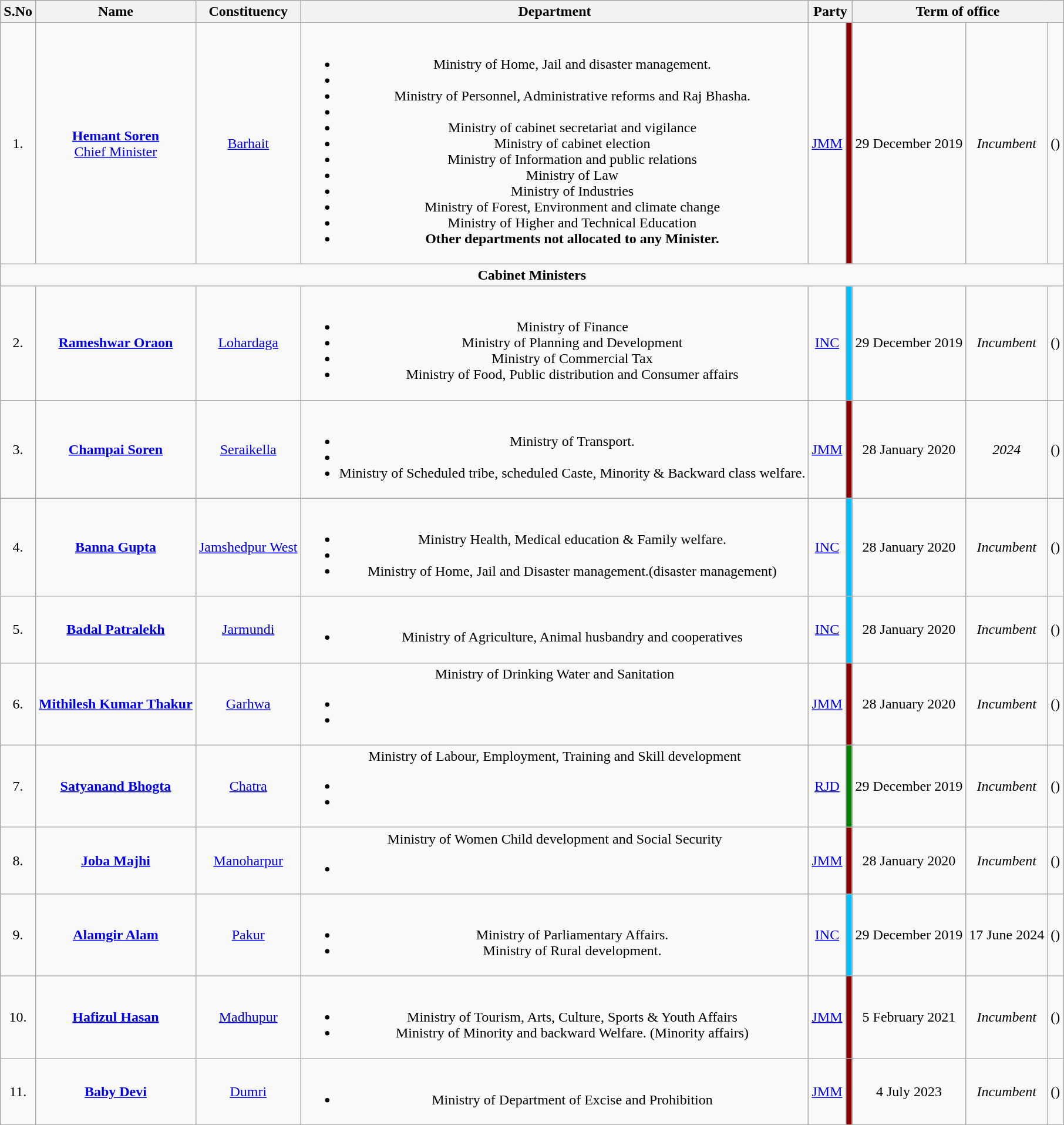<table class="wikitable sortable" style="text-align:center;">
<tr>
<th>S.No</th>
<th>Name</th>
<th>Constituency</th>
<th>Department</th>
<th colspan="2" scope="col">Party</th>
<th colspan="3">Term of office</th>
</tr>
<tr>
<td>1.</td>
<td><strong><a href='#'>Hemant Soren</a></strong><br><a href='#'>Chief Minister</a></td>
<td><a href='#'>Barhait</a></td>
<td><br><ul><li>Ministry of Home, Jail and disaster management.</li><li></li><li>Ministry of Personnel, Administrative reforms and Raj Bhasha.</li><li></li><li>Ministry of cabinet secretariat and vigilance</li><li>Ministry of cabinet election</li><li>Ministry of Information and public relations</li><li>Ministry of Law</li><li>Ministry of Industries</li><li>Ministry of Forest, Environment and climate change</li><li>Ministry of Higher and Technical Education</li><li><strong>Other departments not allocated to any Minister.</strong></li></ul></td>
<td><a href='#'>JMM</a></td>
<td bgcolor=#8A0000></td>
<td>29 December 2019</td>
<td><em>Incumbent</em></td>
<td>()</td>
</tr>
<tr>
<td style="text-align: center;" colspan=9><strong>Cabinet Ministers</strong></td>
</tr>
<tr>
<td>2.</td>
<td><strong><a href='#'>Rameshwar Oraon</a></strong></td>
<td><a href='#'>Lohardaga</a></td>
<td><br><ul><li>Ministry of Finance</li><li>Ministry of Planning and Development</li><li>Ministry of Commercial Tax</li><li>Ministry of Food, Public distribution and Consumer affairs</li></ul></td>
<td><a href='#'>INC</a></td>
<td bgcolor=#00BFFF></td>
<td>29 December 2019</td>
<td><em>Incumbent</em></td>
<td>()</td>
</tr>
<tr>
<td>3.</td>
<td><strong><a href='#'>Champai Soren</a></strong></td>
<td><a href='#'>Seraikella</a></td>
<td><br><ul><li>Ministry of Transport.</li><li></li><li>Ministry of Scheduled tribe, scheduled Caste, Minority & Backward class welfare.</li></ul></td>
<td><a href='#'>JMM</a></td>
<td bgcolor=#8A0000></td>
<td>28 January 2020</td>
<td><em>2024</em></td>
<td>()</td>
</tr>
<tr>
<td>4.</td>
<td><strong><a href='#'>Banna Gupta</a></strong></td>
<td><a href='#'>Jamshedpur West</a></td>
<td><br><ul><li>Ministry Health, Medical education & Family welfare.</li><li></li><li>Ministry of Home, Jail and Disaster management.(disaster management)</li></ul></td>
<td><a href='#'>INC</a></td>
<td bgcolor=#00BFFF></td>
<td>28 January 2020</td>
<td><em>Incumbent</em></td>
<td>()</td>
</tr>
<tr>
<td>5.</td>
<td><strong><a href='#'>Badal Patralekh</a></strong></td>
<td><a href='#'>Jarmundi</a></td>
<td><br><ul><li>Ministry of Agriculture, Animal husbandry and cooperatives</li></ul></td>
<td><a href='#'>INC</a></td>
<td bgcolor=#00BFFF></td>
<td>28 January 2020</td>
<td><em>Incumbent</em></td>
<td>()</td>
</tr>
<tr>
<td>6.</td>
<td><strong><a href='#'>Mithilesh Kumar Thakur</a></strong></td>
<td><a href='#'>Garhwa</a></td>
<td>Ministry of Drinking Water and Sanitation<br><ul><li></li><li></li></ul></td>
<td><a href='#'>JMM</a></td>
<td bgcolor=#8A0000></td>
<td>28 January 2020</td>
<td><em>Incumbent</em></td>
<td>()</td>
</tr>
<tr>
<td>7.</td>
<td><strong><a href='#'>Satyanand Bhogta</a></strong></td>
<td><a href='#'>Chatra</a></td>
<td>Ministry of Labour, Employment, Training and Skill development<br><ul><li></li><li></li></ul></td>
<td><a href='#'>RJD</a></td>
<td bgcolor=#008000></td>
<td>29 December 2019</td>
<td><em>Incumbent</em></td>
<td>()</td>
</tr>
<tr>
<td>8.</td>
<td><strong><a href='#'>Joba Majhi</a></strong></td>
<td><a href='#'>Manoharpur</a></td>
<td>Ministry of Women Child development and Social Security<br><ul><li></li></ul></td>
<td><a href='#'>JMM</a></td>
<td bgcolor=#8A0000></td>
<td>28 January 2020</td>
<td><em>Incumbent</em></td>
<td>()</td>
</tr>
<tr>
<td>9.</td>
<td><strong><a href='#'>Alamgir Alam</a></strong></td>
<td><a href='#'>Pakur</a></td>
<td><br><ul><li>Ministry of Parliamentary Affairs.</li><li>Ministry of Rural development.</li></ul></td>
<td><a href='#'>INC</a></td>
<td bgcolor=#00BFFF></td>
<td>29 December 2019</td>
<td>17 June 2024</td>
<td>()</td>
</tr>
<tr>
<td>10.</td>
<td><strong><a href='#'>Hafizul Hasan</a></strong></td>
<td><a href='#'>Madhupur</a></td>
<td><br><ul><li>Ministry of Tourism, Arts, Culture, Sports & Youth Affairs</li><li>Ministry of Minority and backward Welfare. (Minority affairs)</li></ul></td>
<td><a href='#'>JMM</a></td>
<td bgcolor=#8A0000></td>
<td>5 February 2021</td>
<td><em>Incumbent</em></td>
<td>()</td>
</tr>
<tr>
<td>11.</td>
<td><strong><a href='#'>Baby Devi</a></strong></td>
<td><a href='#'>Dumri</a></td>
<td><br><ul><li>Ministry of Department of Excise and Prohibition</li></ul></td>
<td><a href='#'>JMM</a></td>
<td bgcolor=#8A0000></td>
<td>4 July 2023</td>
<td><em>Incumbent</em></td>
<td>()</td>
</tr>
</table>
